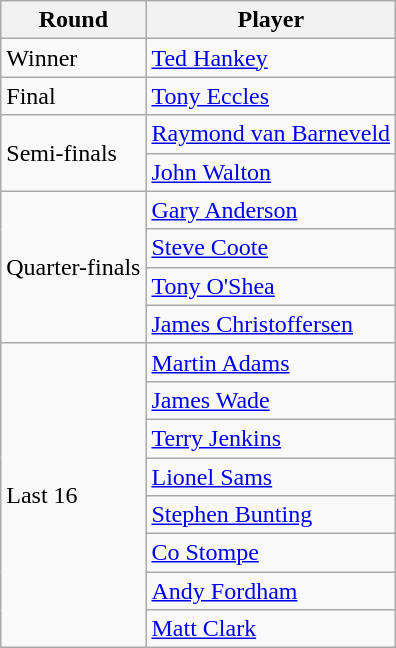<table class="wikitable">
<tr>
<th>Round</th>
<th>Player</th>
</tr>
<tr>
<td rowspan="1">Winner</td>
<td> <a href='#'>Ted Hankey</a></td>
</tr>
<tr>
<td rowspan="1">Final</td>
<td> <a href='#'>Tony Eccles</a></td>
</tr>
<tr>
<td rowspan="2">Semi-finals</td>
<td> <a href='#'>Raymond van Barneveld</a></td>
</tr>
<tr>
<td> <a href='#'>John Walton</a></td>
</tr>
<tr>
<td rowspan="4">Quarter-finals</td>
<td> <a href='#'>Gary Anderson</a></td>
</tr>
<tr>
<td> <a href='#'>Steve Coote</a></td>
</tr>
<tr>
<td> <a href='#'>Tony O'Shea</a></td>
</tr>
<tr>
<td> <a href='#'>James Christoffersen</a></td>
</tr>
<tr>
<td rowspan=8>Last 16</td>
<td> <a href='#'>Martin Adams</a></td>
</tr>
<tr>
<td> <a href='#'>James Wade</a></td>
</tr>
<tr>
<td> <a href='#'>Terry Jenkins</a></td>
</tr>
<tr>
<td> <a href='#'>Lionel Sams</a></td>
</tr>
<tr>
<td> <a href='#'>Stephen Bunting</a></td>
</tr>
<tr>
<td> <a href='#'>Co Stompe</a></td>
</tr>
<tr>
<td> <a href='#'>Andy Fordham</a></td>
</tr>
<tr>
<td> <a href='#'>Matt Clark</a></td>
</tr>
</table>
